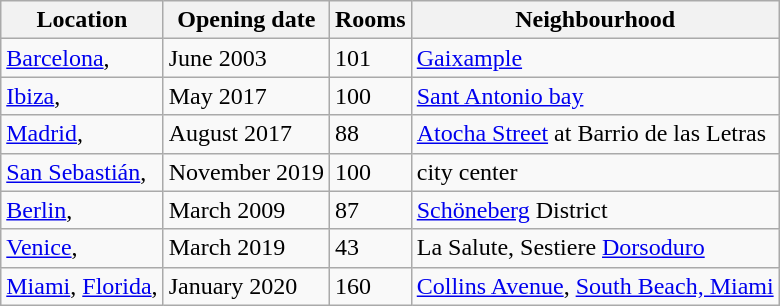<table class="wikitable">
<tr>
<th>Location</th>
<th>Opening date</th>
<th>Rooms</th>
<th>Neighbourhood</th>
</tr>
<tr>
<td><a href='#'>Barcelona</a>, </td>
<td>June 2003</td>
<td>101</td>
<td><a href='#'>Gaixample</a></td>
</tr>
<tr>
<td><a href='#'>Ibiza</a>, </td>
<td>May 2017</td>
<td>100</td>
<td><a href='#'>Sant Antonio bay</a></td>
</tr>
<tr>
<td><a href='#'>Madrid</a>, </td>
<td>August 2017</td>
<td>88</td>
<td><a href='#'>Atocha Street</a> at Barrio de las Letras</td>
</tr>
<tr>
<td><a href='#'>San Sebastián</a>, </td>
<td>November 2019</td>
<td>100</td>
<td>city center</td>
</tr>
<tr>
<td><a href='#'>Berlin</a>, </td>
<td>March 2009</td>
<td>87</td>
<td><a href='#'>Schöneberg</a> District</td>
</tr>
<tr>
<td><a href='#'>Venice</a>, </td>
<td>March 2019</td>
<td>43</td>
<td>La Salute, Sestiere <a href='#'>Dorsoduro</a></td>
</tr>
<tr>
<td><a href='#'>Miami</a>, <a href='#'>Florida</a>, </td>
<td>January 2020</td>
<td>160</td>
<td><a href='#'>Collins Avenue</a>, <a href='#'>South Beach, Miami</a></td>
</tr>
</table>
